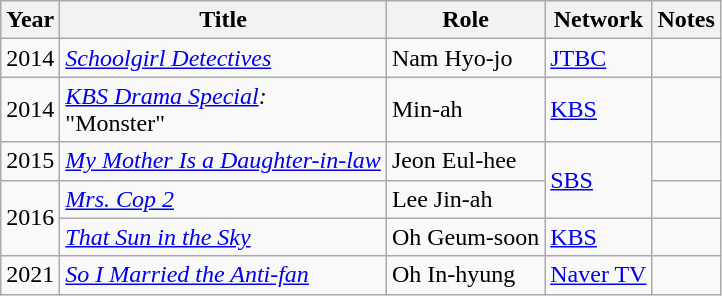<table class="wikitable sortable">
<tr>
<th>Year</th>
<th>Title</th>
<th>Role</th>
<th>Network</th>
<th class="unsortable">Notes</th>
</tr>
<tr>
<td>2014</td>
<td><em><a href='#'>Schoolgirl Detectives</a></em></td>
<td>Nam Hyo-jo</td>
<td><a href='#'>JTBC</a></td>
<td></td>
</tr>
<tr>
<td>2014</td>
<td><em><a href='#'>KBS Drama Special</a>:</em><br>"Monster"</td>
<td>Min-ah</td>
<td><a href='#'>KBS</a></td>
<td></td>
</tr>
<tr>
<td>2015</td>
<td><em><a href='#'>My Mother Is a Daughter-in-law</a></em></td>
<td>Jeon Eul-hee</td>
<td rowspan=2><a href='#'>SBS</a></td>
<td></td>
</tr>
<tr>
<td rowspan=2>2016</td>
<td><em><a href='#'>Mrs. Cop 2</a></em></td>
<td>Lee Jin-ah</td>
<td></td>
</tr>
<tr>
<td><em><a href='#'>That Sun in the Sky</a></em></td>
<td>Oh Geum-soon</td>
<td><a href='#'>KBS</a></td>
<td></td>
</tr>
<tr>
<td>2021</td>
<td><em><a href='#'>So I Married the Anti-fan</a></em></td>
<td>Oh In-hyung</td>
<td><a href='#'>Naver TV</a></td>
<td></td>
</tr>
</table>
